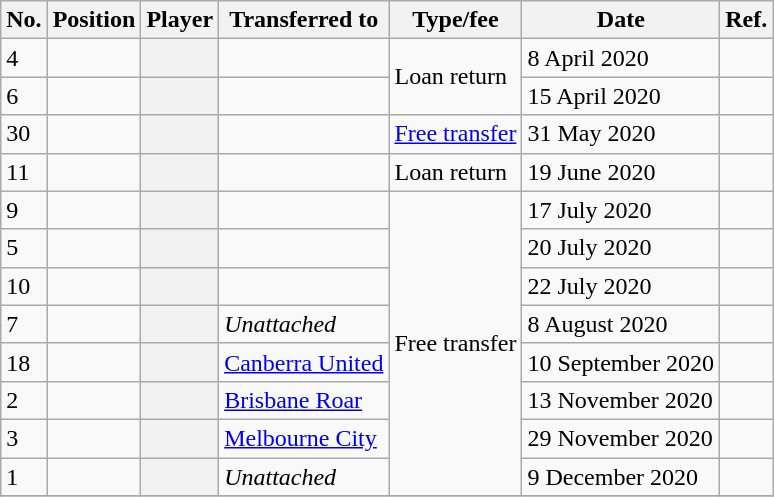<table class="wikitable plainrowheaders sortable" style="text-align:center; text-align:left">
<tr>
<th scope="col">No.</th>
<th scope="col">Position</th>
<th scope="col">Player</th>
<th scope="col">Transferred to</th>
<th scope="col">Type/fee</th>
<th scope="col">Date</th>
<th class="unsortable" scope="col">Ref.</th>
</tr>
<tr>
<td>4</td>
<td></td>
<th scope="row"></th>
<td></td>
<td rowspan="2">Loan return</td>
<td>8 April 2020</td>
<td></td>
</tr>
<tr>
<td>6</td>
<td></td>
<th scope="row"></th>
<td></td>
<td>15 April 2020</td>
<td></td>
</tr>
<tr>
<td>30</td>
<td></td>
<th scope="row"></th>
<td></td>
<td><a href='#'>Free transfer</a></td>
<td>31 May 2020</td>
<td></td>
</tr>
<tr>
<td>11</td>
<td></td>
<th scope="row"></th>
<td></td>
<td>Loan return</td>
<td>19 June 2020</td>
<td></td>
</tr>
<tr>
<td>9</td>
<td></td>
<th scope="row"></th>
<td></td>
<td rowspan="8">Free transfer</td>
<td>17 July 2020</td>
<td></td>
</tr>
<tr>
<td>5</td>
<td></td>
<th scope="row"></th>
<td></td>
<td>20 July 2020</td>
<td></td>
</tr>
<tr>
<td>10</td>
<td></td>
<th scope="row"></th>
<td></td>
<td>22 July 2020</td>
<td></td>
</tr>
<tr>
<td>7</td>
<td></td>
<th scope="row"></th>
<td><em>Unattached</em></td>
<td>8 August 2020</td>
<td></td>
</tr>
<tr>
<td>18</td>
<td></td>
<th scope="row"></th>
<td><a href='#'>Canberra United</a></td>
<td>10 September 2020</td>
<td></td>
</tr>
<tr>
<td>2</td>
<td></td>
<th scope="row"></th>
<td><a href='#'>Brisbane Roar</a></td>
<td>13 November 2020</td>
<td></td>
</tr>
<tr>
<td>3</td>
<td></td>
<th scope="row"></th>
<td><a href='#'>Melbourne City</a></td>
<td>29 November 2020</td>
<td></td>
</tr>
<tr>
<td>1</td>
<td></td>
<th scope="row"></th>
<td><em>Unattached</em></td>
<td>9 December 2020</td>
<td></td>
</tr>
<tr>
</tr>
</table>
